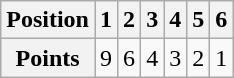<table class="wikitable" align="left">
<tr align="center">
<th><strong>Position</strong></th>
<th>1</th>
<th>2</th>
<th>3</th>
<th>4</th>
<th>5</th>
<th>6</th>
</tr>
<tr align="center">
<th><strong>Points</strong></th>
<td>9</td>
<td>6</td>
<td>4</td>
<td>3</td>
<td>2</td>
<td>1</td>
</tr>
</table>
